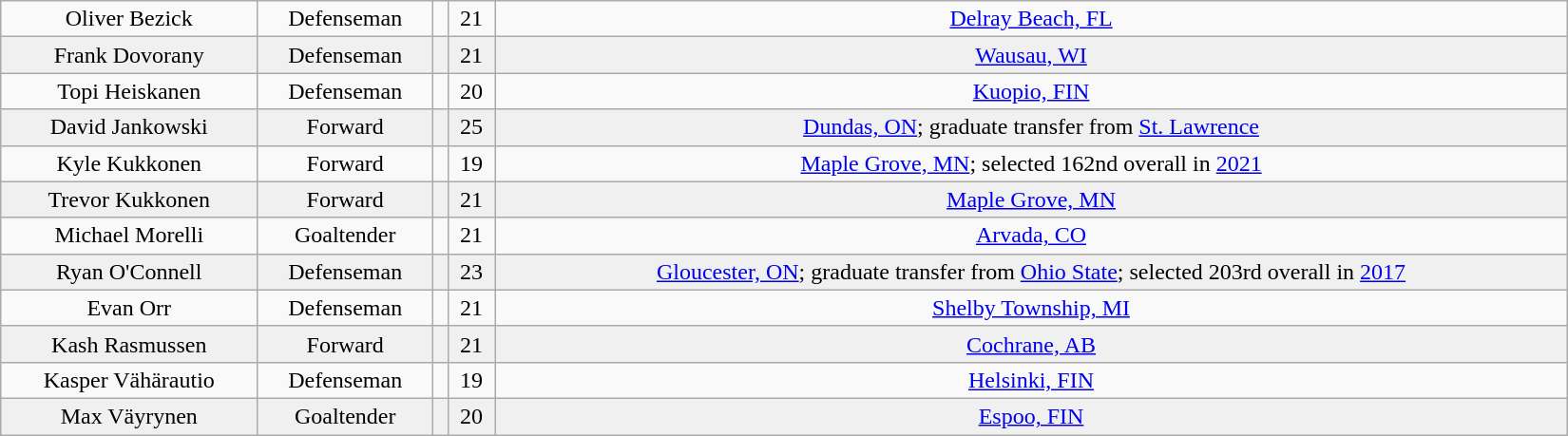<table class="wikitable" width=1100>
<tr align="center" bgcolor="">
<td>Oliver Bezick</td>
<td>Defenseman</td>
<td></td>
<td>21</td>
<td><a href='#'>Delray Beach, FL</a></td>
</tr>
<tr align="center" bgcolor="f0f0f0">
<td>Frank Dovorany</td>
<td>Defenseman</td>
<td></td>
<td>21</td>
<td><a href='#'>Wausau, WI</a></td>
</tr>
<tr align="center" bgcolor="">
<td>Topi Heiskanen</td>
<td>Defenseman</td>
<td></td>
<td>20</td>
<td><a href='#'>Kuopio, FIN</a></td>
</tr>
<tr align="center" bgcolor="f0f0f0">
<td>David Jankowski</td>
<td>Forward</td>
<td></td>
<td>25</td>
<td><a href='#'>Dundas, ON</a>; graduate transfer from <a href='#'>St. Lawrence</a></td>
</tr>
<tr align="center" bgcolor="">
<td>Kyle Kukkonen</td>
<td>Forward</td>
<td></td>
<td>19</td>
<td><a href='#'>Maple Grove, MN</a>; selected 162nd overall in <a href='#'>2021</a></td>
</tr>
<tr align="center" bgcolor="f0f0f0">
<td>Trevor Kukkonen</td>
<td>Forward</td>
<td></td>
<td>21</td>
<td><a href='#'>Maple Grove, MN</a></td>
</tr>
<tr align="center" bgcolor="">
<td>Michael Morelli</td>
<td>Goaltender</td>
<td></td>
<td>21</td>
<td><a href='#'>Arvada, CO</a></td>
</tr>
<tr align="center" bgcolor="f0f0f0">
<td>Ryan O'Connell</td>
<td>Defenseman</td>
<td></td>
<td>23</td>
<td><a href='#'>Gloucester, ON</a>; graduate transfer from <a href='#'>Ohio State</a>; selected 203rd overall in <a href='#'>2017</a></td>
</tr>
<tr align="center" bgcolor="">
<td>Evan Orr</td>
<td>Defenseman</td>
<td></td>
<td>21</td>
<td><a href='#'>Shelby Township, MI</a></td>
</tr>
<tr align="center" bgcolor="f0f0f0">
<td>Kash Rasmussen</td>
<td>Forward</td>
<td></td>
<td>21</td>
<td><a href='#'>Cochrane, AB</a></td>
</tr>
<tr align="center" bgcolor="">
<td>Kasper Vähärautio</td>
<td>Defenseman</td>
<td></td>
<td>19</td>
<td><a href='#'>Helsinki, FIN</a></td>
</tr>
<tr align="center" bgcolor="f0f0f0">
<td>Max Väyrynen</td>
<td>Goaltender</td>
<td></td>
<td>20</td>
<td><a href='#'>Espoo, FIN</a></td>
</tr>
</table>
